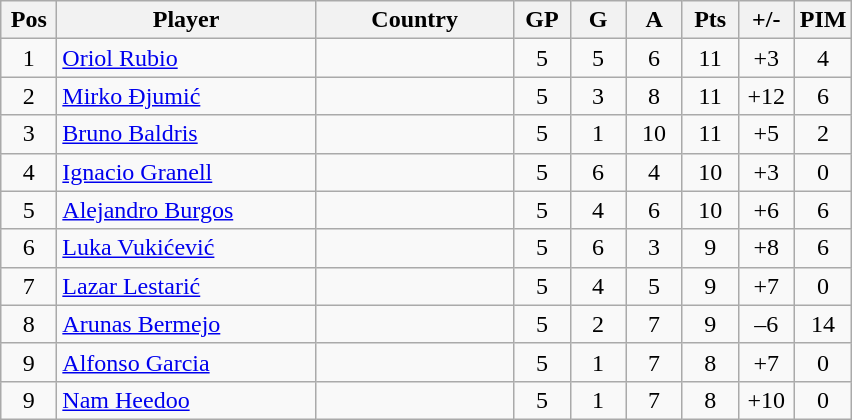<table class="wikitable sortable" style="text-align: center;">
<tr>
<th width=30>Pos</th>
<th width=165>Player</th>
<th width=125>Country</th>
<th width=30>GP</th>
<th width=30>G</th>
<th width=30>A</th>
<th width=30>Pts</th>
<th width=30>+/-</th>
<th width=30>PIM</th>
</tr>
<tr>
<td>1</td>
<td align=left><a href='#'>Oriol Rubio</a></td>
<td align=left></td>
<td>5</td>
<td>5</td>
<td>6</td>
<td>11</td>
<td>+3</td>
<td>4</td>
</tr>
<tr>
<td>2</td>
<td align=left><a href='#'>Mirko Đjumić</a></td>
<td align=left></td>
<td>5</td>
<td>3</td>
<td>8</td>
<td>11</td>
<td>+12</td>
<td>6</td>
</tr>
<tr>
<td>3</td>
<td align=left><a href='#'>Bruno Baldris</a></td>
<td align=left></td>
<td>5</td>
<td>1</td>
<td>10</td>
<td>11</td>
<td>+5</td>
<td>2</td>
</tr>
<tr>
<td>4</td>
<td align=left><a href='#'>Ignacio Granell</a></td>
<td align=left></td>
<td>5</td>
<td>6</td>
<td>4</td>
<td>10</td>
<td>+3</td>
<td>0</td>
</tr>
<tr>
<td>5</td>
<td align=left><a href='#'>Alejandro Burgos</a></td>
<td align=left></td>
<td>5</td>
<td>4</td>
<td>6</td>
<td>10</td>
<td>+6</td>
<td>6</td>
</tr>
<tr>
<td>6</td>
<td align=left><a href='#'>Luka Vukićević</a></td>
<td align=left></td>
<td>5</td>
<td>6</td>
<td>3</td>
<td>9</td>
<td>+8</td>
<td>6</td>
</tr>
<tr>
<td>7</td>
<td align=left><a href='#'>Lazar Lestarić</a></td>
<td align=left></td>
<td>5</td>
<td>4</td>
<td>5</td>
<td>9</td>
<td>+7</td>
<td>0</td>
</tr>
<tr>
<td>8</td>
<td align=left><a href='#'>Arunas Bermejo</a></td>
<td align=left></td>
<td>5</td>
<td>2</td>
<td>7</td>
<td>9</td>
<td>–6</td>
<td>14</td>
</tr>
<tr>
<td>9</td>
<td align=left><a href='#'>Alfonso Garcia</a></td>
<td align=left></td>
<td>5</td>
<td>1</td>
<td>7</td>
<td>8</td>
<td>+7</td>
<td>0</td>
</tr>
<tr>
<td>9</td>
<td align=left><a href='#'>Nam Heedoo</a></td>
<td align=left></td>
<td>5</td>
<td>1</td>
<td>7</td>
<td>8</td>
<td>+10</td>
<td>0</td>
</tr>
</table>
